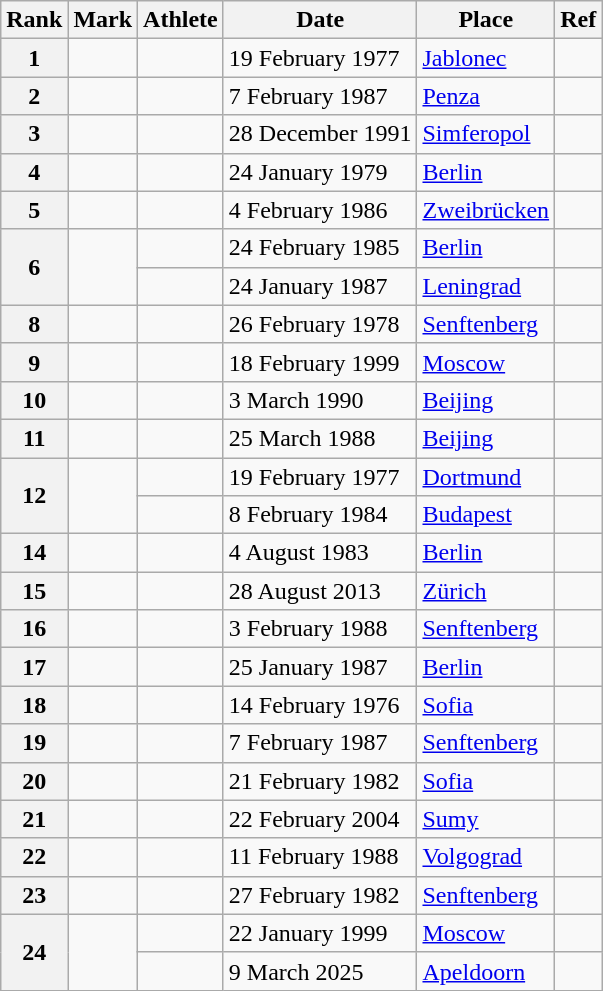<table class="wikitable">
<tr>
<th>Rank</th>
<th>Mark</th>
<th>Athlete</th>
<th>Date</th>
<th>Place</th>
<th>Ref</th>
</tr>
<tr>
<th>1</th>
<td></td>
<td></td>
<td>19 February 1977</td>
<td><a href='#'>Jablonec</a></td>
<td></td>
</tr>
<tr>
<th>2</th>
<td></td>
<td></td>
<td>7 February 1987</td>
<td><a href='#'>Penza</a></td>
<td></td>
</tr>
<tr>
<th>3</th>
<td></td>
<td></td>
<td>28 December 1991</td>
<td><a href='#'>Simferopol</a></td>
<td></td>
</tr>
<tr>
<th>4</th>
<td></td>
<td></td>
<td>24 January 1979</td>
<td><a href='#'>Berlin</a></td>
<td></td>
</tr>
<tr>
<th>5</th>
<td></td>
<td></td>
<td>4 February 1986</td>
<td><a href='#'>Zweibrücken</a></td>
<td></td>
</tr>
<tr>
<th rowspan=2>6</th>
<td rowspan=2></td>
<td></td>
<td>24 February 1985</td>
<td><a href='#'>Berlin</a></td>
<td></td>
</tr>
<tr>
<td></td>
<td>24 January 1987</td>
<td><a href='#'>Leningrad</a></td>
<td></td>
</tr>
<tr>
<th>8</th>
<td></td>
<td></td>
<td>26 February 1978</td>
<td><a href='#'>Senftenberg</a></td>
<td></td>
</tr>
<tr>
<th>9</th>
<td></td>
<td></td>
<td>18 February 1999</td>
<td><a href='#'>Moscow</a></td>
<td></td>
</tr>
<tr>
<th>10</th>
<td></td>
<td></td>
<td>3 March 1990</td>
<td><a href='#'>Beijing</a></td>
<td></td>
</tr>
<tr>
<th>11</th>
<td></td>
<td></td>
<td>25 March 1988</td>
<td><a href='#'>Beijing</a></td>
<td></td>
</tr>
<tr>
<th rowspan=2>12</th>
<td rowspan=2></td>
<td></td>
<td>19 February 1977</td>
<td><a href='#'>Dortmund</a></td>
<td></td>
</tr>
<tr>
<td></td>
<td>8 February 1984</td>
<td><a href='#'>Budapest</a></td>
<td></td>
</tr>
<tr>
<th>14</th>
<td></td>
<td></td>
<td>4 August 1983</td>
<td><a href='#'>Berlin</a></td>
<td></td>
</tr>
<tr>
<th>15</th>
<td></td>
<td></td>
<td>28 August 2013</td>
<td><a href='#'>Zürich</a></td>
<td></td>
</tr>
<tr>
<th>16</th>
<td></td>
<td></td>
<td>3 February 1988</td>
<td><a href='#'>Senftenberg</a></td>
<td></td>
</tr>
<tr>
<th>17</th>
<td></td>
<td></td>
<td>25 January 1987</td>
<td><a href='#'>Berlin</a></td>
<td></td>
</tr>
<tr>
<th>18</th>
<td></td>
<td></td>
<td>14 February 1976</td>
<td><a href='#'>Sofia</a></td>
<td></td>
</tr>
<tr>
<th>19</th>
<td></td>
<td></td>
<td>7 February 1987</td>
<td><a href='#'>Senftenberg</a></td>
<td></td>
</tr>
<tr>
<th>20</th>
<td></td>
<td></td>
<td>21 February 1982</td>
<td><a href='#'>Sofia</a></td>
<td></td>
</tr>
<tr>
<th>21</th>
<td></td>
<td></td>
<td>22 February 2004</td>
<td><a href='#'>Sumy</a></td>
<td></td>
</tr>
<tr>
<th>22</th>
<td></td>
<td></td>
<td>11 February 1988</td>
<td><a href='#'>Volgograd</a></td>
<td></td>
</tr>
<tr>
<th>23</th>
<td></td>
<td></td>
<td>27 February 1982</td>
<td><a href='#'>Senftenberg</a></td>
<td></td>
</tr>
<tr>
<th rowspan="2">24</th>
<td rowspan="2"></td>
<td></td>
<td>22 January 1999</td>
<td><a href='#'>Moscow</a></td>
<td></td>
</tr>
<tr>
<td></td>
<td>9 March 2025</td>
<td><a href='#'>Apeldoorn</a></td>
<td></td>
</tr>
</table>
